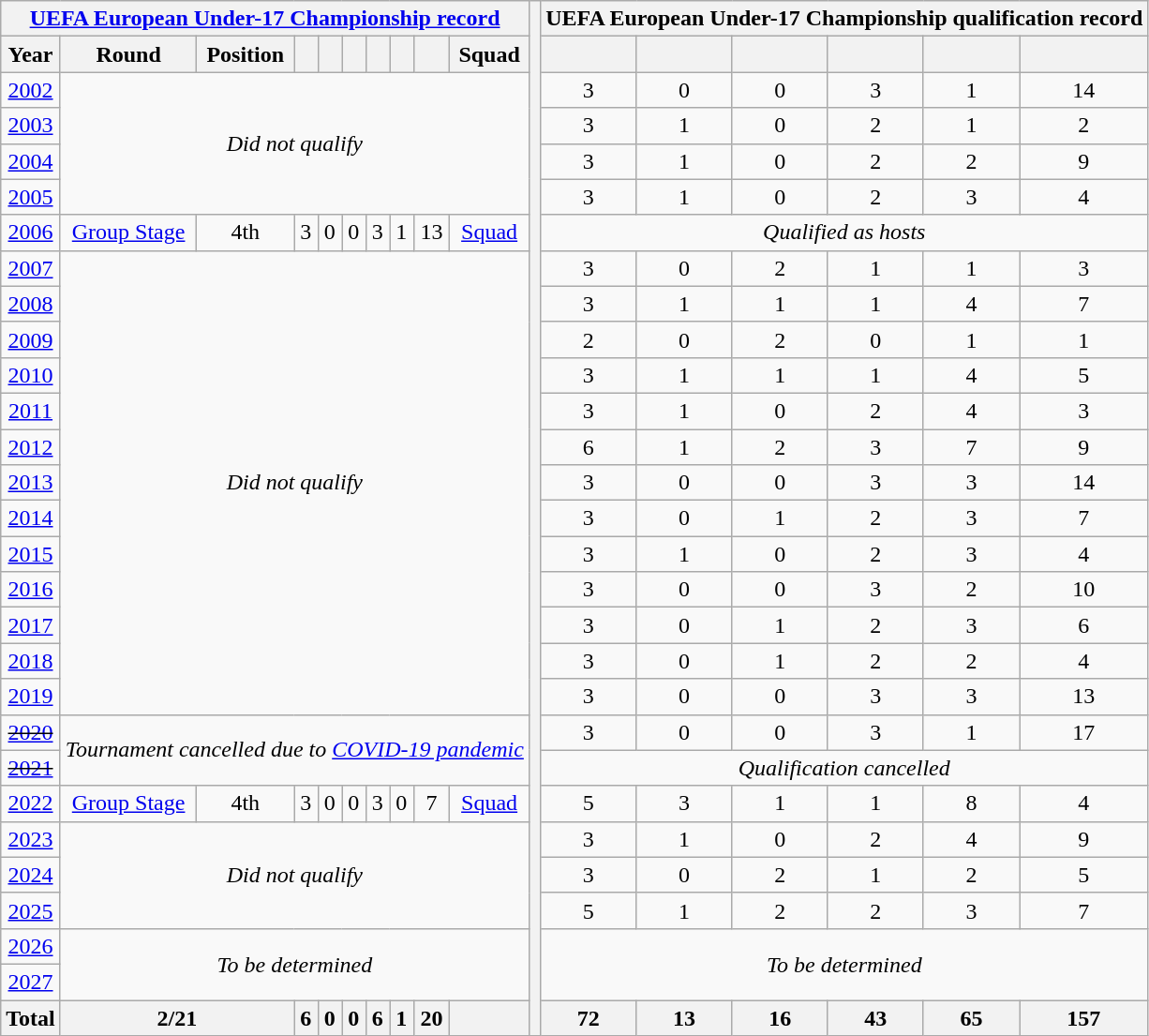<table class="wikitable" style="text-align: center;">
<tr>
<th colspan=10><a href='#'>UEFA European Under-17 Championship record</a></th>
<th style="width:1%;" rowspan="29"></th>
<th colspan=6>UEFA European Under-17 Championship qualification record</th>
</tr>
<tr>
<th>Year</th>
<th>Round</th>
<th>Position</th>
<th></th>
<th></th>
<th></th>
<th></th>
<th></th>
<th></th>
<th>Squad</th>
<th></th>
<th></th>
<th></th>
<th></th>
<th></th>
<th></th>
</tr>
<tr>
<td> <a href='#'>2002</a></td>
<td rowspan=4 colspan=9><em>Did not qualify</em></td>
<td>3</td>
<td>0</td>
<td>0</td>
<td>3</td>
<td>1</td>
<td>14</td>
</tr>
<tr>
<td> <a href='#'>2003</a></td>
<td>3</td>
<td>1</td>
<td>0</td>
<td>2</td>
<td>1</td>
<td>2</td>
</tr>
<tr>
<td> <a href='#'>2004</a></td>
<td>3</td>
<td>1</td>
<td>0</td>
<td>2</td>
<td>2</td>
<td>9</td>
</tr>
<tr>
<td> <a href='#'>2005</a></td>
<td>3</td>
<td>1</td>
<td>0</td>
<td>2</td>
<td>3</td>
<td>4</td>
</tr>
<tr>
<td> <a href='#'>2006</a></td>
<td><a href='#'>Group Stage</a></td>
<td>4th</td>
<td>3</td>
<td>0</td>
<td>0</td>
<td>3</td>
<td>1</td>
<td>13</td>
<td><a href='#'>Squad</a></td>
<td colspan=6><em>Qualified as hosts</em></td>
</tr>
<tr>
<td> <a href='#'>2007</a></td>
<td rowspan=13 colspan=9><em>Did not qualify</em></td>
<td>3</td>
<td>0</td>
<td>2</td>
<td>1</td>
<td>1</td>
<td>3</td>
</tr>
<tr>
<td> <a href='#'>2008</a></td>
<td>3</td>
<td>1</td>
<td>1</td>
<td>1</td>
<td>4</td>
<td>7</td>
</tr>
<tr>
<td> <a href='#'>2009</a></td>
<td>2</td>
<td>0</td>
<td>2</td>
<td>0</td>
<td>1</td>
<td>1</td>
</tr>
<tr>
<td> <a href='#'>2010</a></td>
<td>3</td>
<td>1</td>
<td>1</td>
<td>1</td>
<td>4</td>
<td>5</td>
</tr>
<tr>
<td> <a href='#'>2011</a></td>
<td>3</td>
<td>1</td>
<td>0</td>
<td>2</td>
<td>4</td>
<td>3</td>
</tr>
<tr>
<td> <a href='#'>2012</a></td>
<td>6</td>
<td>1</td>
<td>2</td>
<td>3</td>
<td>7</td>
<td>9</td>
</tr>
<tr>
<td> <a href='#'>2013</a></td>
<td>3</td>
<td>0</td>
<td>0</td>
<td>3</td>
<td>3</td>
<td>14</td>
</tr>
<tr>
<td> <a href='#'>2014</a></td>
<td>3</td>
<td>0</td>
<td>1</td>
<td>2</td>
<td>3</td>
<td>7</td>
</tr>
<tr>
<td> <a href='#'>2015</a></td>
<td>3</td>
<td>1</td>
<td>0</td>
<td>2</td>
<td>3</td>
<td>4</td>
</tr>
<tr>
<td> <a href='#'>2016</a></td>
<td>3</td>
<td>0</td>
<td>0</td>
<td>3</td>
<td>2</td>
<td>10</td>
</tr>
<tr>
<td> <a href='#'>2017</a></td>
<td>3</td>
<td>0</td>
<td>1</td>
<td>2</td>
<td>3</td>
<td>6</td>
</tr>
<tr>
<td> <a href='#'>2018</a></td>
<td>3</td>
<td>0</td>
<td>1</td>
<td>2</td>
<td>2</td>
<td>4</td>
</tr>
<tr>
<td> <a href='#'>2019</a></td>
<td>3</td>
<td>0</td>
<td>0</td>
<td>3</td>
<td>3</td>
<td>13</td>
</tr>
<tr>
<td> <s><a href='#'>2020</a></s></td>
<td rowspan=2 colspan=9><em>Tournament cancelled due to <a href='#'>COVID-19 pandemic</a></em></td>
<td>3</td>
<td>0</td>
<td>0</td>
<td>3</td>
<td>1</td>
<td>17</td>
</tr>
<tr>
<td> <s><a href='#'>2021</a></s></td>
<td colspan=6><em>Qualification cancelled</em></td>
</tr>
<tr>
<td> <a href='#'>2022</a></td>
<td><a href='#'>Group Stage</a></td>
<td>4th</td>
<td>3</td>
<td>0</td>
<td>0</td>
<td>3</td>
<td>0</td>
<td>7</td>
<td><a href='#'>Squad</a></td>
<td>5</td>
<td>3</td>
<td>1</td>
<td>1</td>
<td>8</td>
<td>4</td>
</tr>
<tr>
<td> <a href='#'>2023</a></td>
<td rowspan=3 colspan=9><em>Did not qualify</em></td>
<td>3</td>
<td>1</td>
<td>0</td>
<td>2</td>
<td>4</td>
<td>9</td>
</tr>
<tr>
<td> <a href='#'>2024</a></td>
<td>3</td>
<td>0</td>
<td>2</td>
<td>1</td>
<td>2</td>
<td>5</td>
</tr>
<tr>
<td> <a href='#'>2025</a></td>
<td>5</td>
<td>1</td>
<td>2</td>
<td>2</td>
<td>3</td>
<td>7</td>
</tr>
<tr>
<td> <a href='#'>2026</a></td>
<td rowspan=2 colspan=9><em>To be determined</em></td>
<td rowspan=2 colspan=6><em>To be determined</em></td>
</tr>
<tr>
<td> <a href='#'>2027</a></td>
</tr>
<tr>
<th>Total</th>
<th colspan=2>2/21</th>
<th>6</th>
<th>0</th>
<th>0</th>
<th>6</th>
<th>1</th>
<th>20</th>
<th></th>
<th>72</th>
<th>13</th>
<th>16</th>
<th>43</th>
<th>65</th>
<th>157</th>
</tr>
</table>
